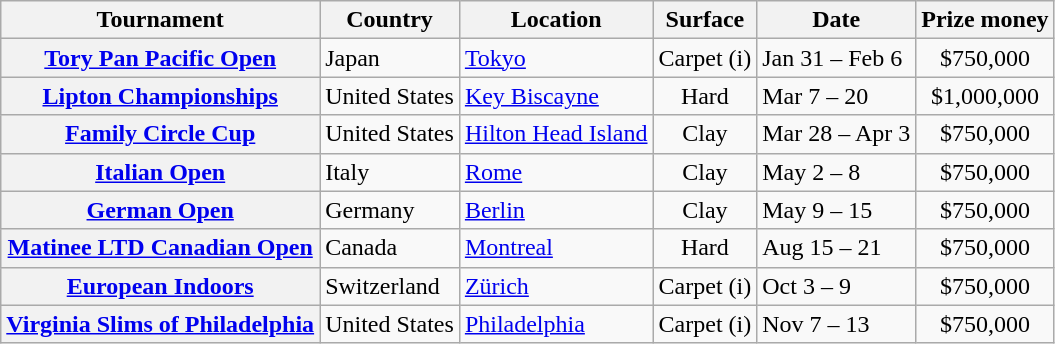<table class="wikitable plainrowheaders nowrap">
<tr>
<th scope="col">Tournament</th>
<th scope="col">Country</th>
<th scope="col">Location</th>
<th scope="col">Surface</th>
<th scope="col">Date</th>
<th scope="col">Prize money</th>
</tr>
<tr>
<th scope="row"><a href='#'>Tory Pan Pacific Open</a></th>
<td>Japan</td>
<td><a href='#'>Tokyo</a></td>
<td align="center">Carpet (i)</td>
<td>Jan 31 – Feb 6</td>
<td align="center">$750,000</td>
</tr>
<tr>
<th scope="row"><a href='#'>Lipton Championships</a></th>
<td>United States</td>
<td><a href='#'>Key Biscayne</a></td>
<td align="center">Hard</td>
<td>Mar 7 – 20</td>
<td align="center">$1,000,000</td>
</tr>
<tr>
<th scope="row"><a href='#'>Family Circle Cup</a></th>
<td>United States</td>
<td><a href='#'>Hilton Head Island</a></td>
<td align="center">Clay</td>
<td>Mar 28 – Apr 3</td>
<td align="center">$750,000</td>
</tr>
<tr>
<th scope="row"><a href='#'>Italian Open</a></th>
<td>Italy</td>
<td><a href='#'>Rome</a></td>
<td align="center">Clay</td>
<td>May 2 – 8</td>
<td align="center">$750,000</td>
</tr>
<tr>
<th scope="row"><a href='#'>German Open</a></th>
<td>Germany</td>
<td><a href='#'>Berlin</a></td>
<td align="center">Clay</td>
<td>May 9 – 15</td>
<td align="center">$750,000</td>
</tr>
<tr>
<th scope="row"><a href='#'>Matinee LTD Canadian Open</a></th>
<td>Canada</td>
<td><a href='#'>Montreal</a></td>
<td align="center">Hard</td>
<td>Aug 15 – 21</td>
<td align="center">$750,000</td>
</tr>
<tr>
<th scope="row"><a href='#'>European Indoors</a></th>
<td>Switzerland</td>
<td><a href='#'>Zürich</a></td>
<td align="center">Carpet (i)</td>
<td>Oct 3 – 9</td>
<td align="center">$750,000</td>
</tr>
<tr>
<th scope="row"><a href='#'>Virginia Slims of Philadelphia</a></th>
<td>United States</td>
<td><a href='#'>Philadelphia</a></td>
<td align="center">Carpet (i)</td>
<td>Nov 7 – 13</td>
<td align="center">$750,000</td>
</tr>
</table>
